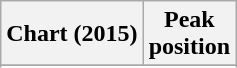<table class="wikitable sortable plainrowheaders" style="text-align:center">
<tr>
<th scope="col">Chart (2015)</th>
<th scope="col">Peak<br>position</th>
</tr>
<tr>
</tr>
<tr>
</tr>
<tr>
</tr>
<tr>
</tr>
<tr>
</tr>
<tr>
</tr>
<tr>
</tr>
<tr>
</tr>
</table>
